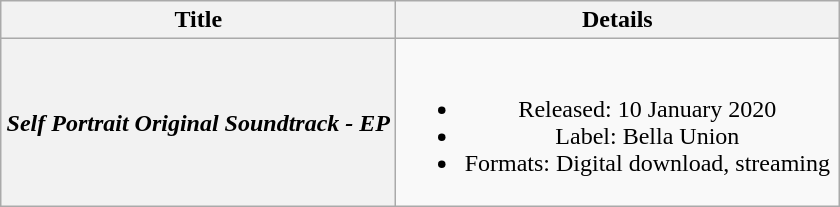<table class="wikitable plainrowheaders" style="text-align:center;">
<tr>
<th scope="col" style="width:16em;">Title</th>
<th scope="col" style="width:18em;">Details</th>
</tr>
<tr>
<th scope="row"><em>Self Portrait Original Soundtrack - EP</em></th>
<td><br><ul><li>Released: 10 January 2020</li><li>Label: Bella Union</li><li>Formats: Digital download, streaming</li></ul></td>
</tr>
</table>
